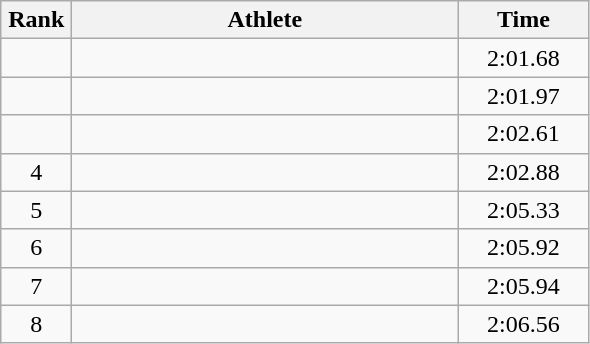<table class=wikitable style="text-align:center">
<tr>
<th width=40>Rank</th>
<th width=250>Athlete</th>
<th width=80>Time</th>
</tr>
<tr>
<td></td>
<td align=left></td>
<td>2:01.68</td>
</tr>
<tr>
<td></td>
<td align=left></td>
<td>2:01.97</td>
</tr>
<tr>
<td></td>
<td align=left></td>
<td>2:02.61</td>
</tr>
<tr>
<td>4</td>
<td align=left></td>
<td>2:02.88</td>
</tr>
<tr>
<td>5</td>
<td align=left></td>
<td>2:05.33</td>
</tr>
<tr>
<td>6</td>
<td align=left></td>
<td>2:05.92</td>
</tr>
<tr>
<td>7</td>
<td align=left></td>
<td>2:05.94</td>
</tr>
<tr>
<td>8</td>
<td align=left></td>
<td>2:06.56</td>
</tr>
</table>
